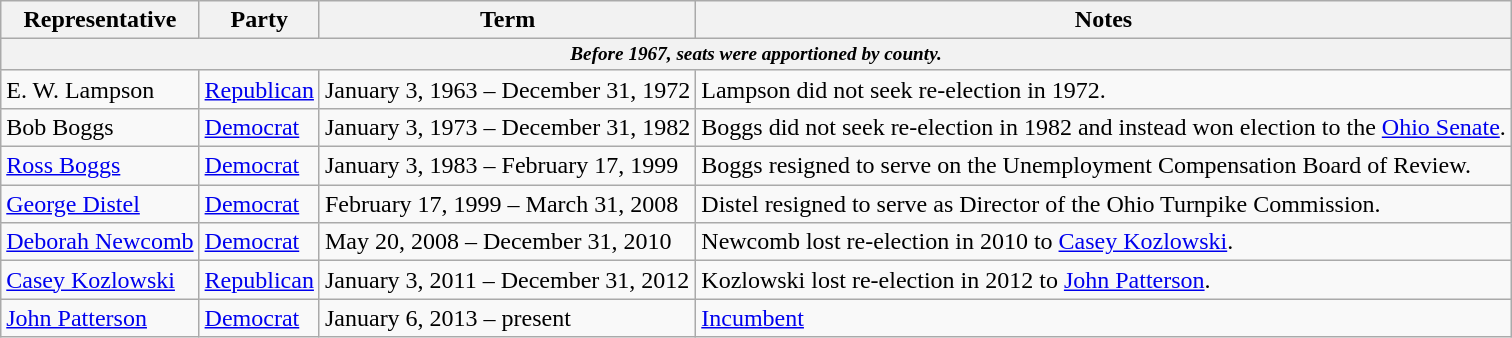<table class=wikitable>
<tr valign=bottom>
<th>Representative</th>
<th>Party</th>
<th>Term</th>
<th>Notes</th>
</tr>
<tr>
<th colspan=5 style="font-size: 80%;"><em>Before 1967, seats were apportioned by county.</em></th>
</tr>
<tr>
<td>E. W. Lampson</td>
<td><a href='#'>Republican</a></td>
<td>January 3, 1963 – December 31, 1972</td>
<td>Lampson did not seek re-election in 1972.</td>
</tr>
<tr>
<td>Bob Boggs</td>
<td><a href='#'>Democrat</a></td>
<td>January 3, 1973 – December 31, 1982</td>
<td>Boggs did not seek re-election in 1982 and instead won election to the <a href='#'>Ohio Senate</a>.</td>
</tr>
<tr>
<td><a href='#'>Ross Boggs</a></td>
<td><a href='#'>Democrat</a></td>
<td>January 3, 1983 – February 17, 1999</td>
<td>Boggs resigned to serve on the Unemployment Compensation Board of Review.</td>
</tr>
<tr>
<td><a href='#'>George Distel</a></td>
<td><a href='#'>Democrat</a></td>
<td>February 17, 1999 – March 31, 2008</td>
<td>Distel resigned to serve as Director of the Ohio Turnpike Commission.</td>
</tr>
<tr>
<td><a href='#'>Deborah Newcomb</a></td>
<td><a href='#'>Democrat</a></td>
<td>May 20, 2008 – December 31, 2010</td>
<td>Newcomb lost re-election in 2010 to <a href='#'>Casey Kozlowski</a>.</td>
</tr>
<tr>
<td><a href='#'>Casey Kozlowski</a></td>
<td><a href='#'>Republican</a></td>
<td>January 3, 2011 – December 31, 2012</td>
<td>Kozlowski lost re-election in 2012 to <a href='#'>John Patterson</a>.</td>
</tr>
<tr>
<td><a href='#'>John Patterson</a></td>
<td><a href='#'>Democrat</a></td>
<td>January 6, 2013 – present</td>
<td><a href='#'>Incumbent</a></td>
</tr>
</table>
